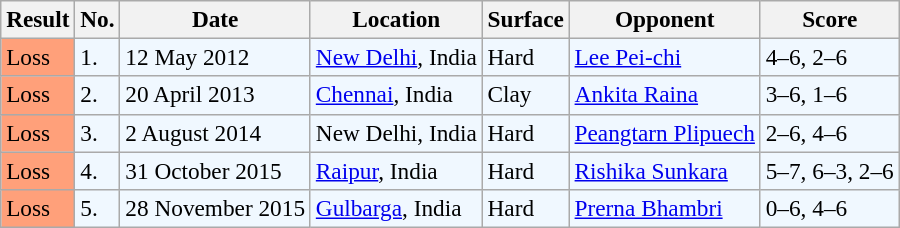<table class="sortable wikitable" style=font-size:97%>
<tr>
<th>Result</th>
<th>No.</th>
<th>Date</th>
<th>Location</th>
<th>Surface</th>
<th>Opponent</th>
<th class="unsortable">Score</th>
</tr>
<tr style="background:#f0f8ff;">
<td style="background:#ffa07a;">Loss</td>
<td>1.</td>
<td>12 May 2012</td>
<td><a href='#'>New Delhi</a>, India</td>
<td>Hard</td>
<td> <a href='#'>Lee Pei-chi</a></td>
<td>4–6, 2–6</td>
</tr>
<tr style="background:#f0f8ff;">
<td style="background:#ffa07a;">Loss</td>
<td>2.</td>
<td>20 April 2013</td>
<td><a href='#'>Chennai</a>, India</td>
<td>Clay</td>
<td> <a href='#'>Ankita Raina</a></td>
<td>3–6, 1–6</td>
</tr>
<tr style="background:#f0f8ff;">
<td style="background:#ffa07a;">Loss</td>
<td>3.</td>
<td>2 August 2014</td>
<td>New Delhi, India</td>
<td>Hard</td>
<td> <a href='#'>Peangtarn Plipuech</a></td>
<td>2–6, 4–6</td>
</tr>
<tr style="background:#f0f8ff;">
<td style="background:#ffa07a;">Loss</td>
<td>4.</td>
<td>31 October 2015</td>
<td><a href='#'>Raipur</a>, India</td>
<td>Hard</td>
<td> <a href='#'>Rishika Sunkara</a></td>
<td>5–7, 6–3, 2–6</td>
</tr>
<tr style="background:#f0f8ff;">
<td style="background:#ffa07a;">Loss</td>
<td>5.</td>
<td>28 November 2015</td>
<td><a href='#'>Gulbarga</a>, India</td>
<td>Hard</td>
<td> <a href='#'>Prerna Bhambri</a></td>
<td>0–6, 4–6</td>
</tr>
</table>
